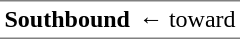<table border="1" cellspacing="0" cellpadding="3" frame="hsides" rules="rows">
<tr>
<th><span>Southbound</span></th>
<td>←  toward </td>
</tr>
</table>
